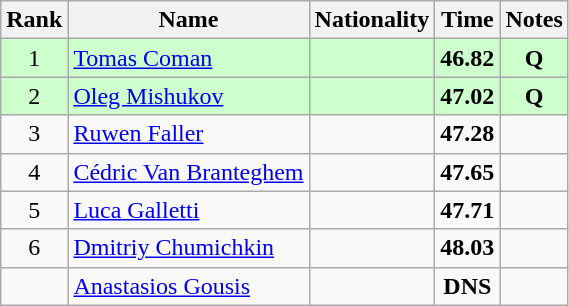<table class="wikitable sortable" style="text-align:center">
<tr>
<th>Rank</th>
<th>Name</th>
<th>Nationality</th>
<th>Time</th>
<th>Notes</th>
</tr>
<tr bgcolor=ccffcc>
<td>1</td>
<td align=left><a href='#'>Tomas Coman</a></td>
<td align=left></td>
<td><strong>46.82</strong></td>
<td><strong>Q</strong></td>
</tr>
<tr bgcolor=ccffcc>
<td>2</td>
<td align=left><a href='#'>Oleg Mishukov</a></td>
<td align=left></td>
<td><strong>47.02</strong></td>
<td><strong>Q</strong></td>
</tr>
<tr>
<td>3</td>
<td align=left><a href='#'>Ruwen Faller</a></td>
<td align=left></td>
<td><strong>47.28</strong></td>
<td></td>
</tr>
<tr>
<td>4</td>
<td align=left><a href='#'>Cédric Van Branteghem</a></td>
<td align=left></td>
<td><strong>47.65</strong></td>
<td></td>
</tr>
<tr>
<td>5</td>
<td align=left><a href='#'>Luca Galletti</a></td>
<td align=left></td>
<td><strong>47.71</strong></td>
<td></td>
</tr>
<tr>
<td>6</td>
<td align=left><a href='#'>Dmitriy Chumichkin</a></td>
<td align=left></td>
<td><strong>48.03</strong></td>
<td></td>
</tr>
<tr>
<td></td>
<td align=left><a href='#'>Anastasios Gousis</a></td>
<td align=left></td>
<td><strong>DNS</strong></td>
<td></td>
</tr>
</table>
